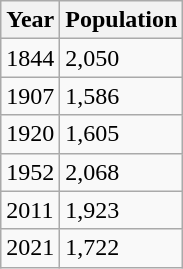<table class="wikitable">
<tr>
<th>Year</th>
<th>Population</th>
</tr>
<tr>
<td>1844</td>
<td>2,050</td>
</tr>
<tr>
<td>1907</td>
<td>1,586</td>
</tr>
<tr>
<td>1920</td>
<td>1,605</td>
</tr>
<tr>
<td>1952</td>
<td>2,068</td>
</tr>
<tr>
<td>2011</td>
<td>1,923</td>
</tr>
<tr>
<td>2021</td>
<td>1,722</td>
</tr>
</table>
